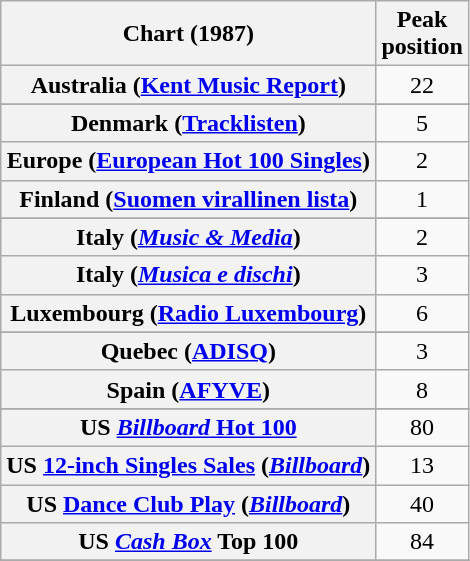<table class="wikitable sortable plainrowheaders" style="text-align:center">
<tr>
<th scope="col">Chart (1987)</th>
<th scope="col">Peak<br>position</th>
</tr>
<tr>
<th scope="row">Australia (<a href='#'>Kent Music Report</a>)</th>
<td>22</td>
</tr>
<tr>
</tr>
<tr>
</tr>
<tr>
</tr>
<tr>
<th scope="row">Denmark (<a href='#'>Tracklisten</a>)</th>
<td>5</td>
</tr>
<tr>
<th scope="row">Europe (<a href='#'>European Hot 100 Singles</a>)</th>
<td>2</td>
</tr>
<tr>
<th scope="row">Finland (<a href='#'>Suomen virallinen lista</a>)</th>
<td>1</td>
</tr>
<tr>
</tr>
<tr>
</tr>
<tr>
<th scope="row">Italy (<em><a href='#'>Music & Media</a></em>)</th>
<td>2</td>
</tr>
<tr>
<th scope="row">Italy (<em><a href='#'>Musica e dischi</a></em>)</th>
<td>3</td>
</tr>
<tr>
<th scope="row">Luxembourg (<a href='#'>Radio Luxembourg</a>)</th>
<td align="center">6</td>
</tr>
<tr>
</tr>
<tr>
</tr>
<tr>
</tr>
<tr>
</tr>
<tr>
<th scope="row">Quebec (<a href='#'>ADISQ</a>)</th>
<td>3</td>
</tr>
<tr>
<th scope="row">Spain (<a href='#'>AFYVE</a>)</th>
<td>8</td>
</tr>
<tr>
</tr>
<tr>
</tr>
<tr>
</tr>
<tr>
<th scope="row">US <a href='#'><em>Billboard</em> Hot 100</a></th>
<td>80</td>
</tr>
<tr>
<th scope="row">US <a href='#'>12-inch Singles Sales</a> (<em><a href='#'>Billboard</a></em>)</th>
<td>13</td>
</tr>
<tr>
<th scope="row">US <a href='#'>Dance Club Play</a> (<em><a href='#'>Billboard</a></em>)</th>
<td>40</td>
</tr>
<tr>
<th scope="row">US <em><a href='#'>Cash Box</a></em> Top 100</th>
<td>84</td>
</tr>
<tr>
</tr>
</table>
